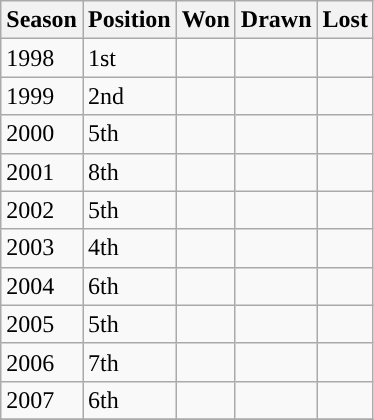<table class="wikitable collapsible">
<tr>
<th>Season</th>
<th>Position</th>
<th>Won</th>
<th>Drawn</th>
<th>Lost</th>
</tr>
<tr style="background-color:#">
<td>1998</td>
<td>1st</td>
<td></td>
<td></td>
<td></td>
</tr>
<tr style="background-color:#">
<td>1999</td>
<td>2nd</td>
<td></td>
<td></td>
<td></td>
</tr>
<tr>
<td>2000</td>
<td>5th</td>
<td></td>
<td></td>
<td></td>
</tr>
<tr>
<td>2001</td>
<td>8th</td>
<td></td>
<td></td>
<td></td>
</tr>
<tr>
<td>2002</td>
<td>5th</td>
<td></td>
<td></td>
<td></td>
</tr>
<tr>
<td>2003</td>
<td>4th</td>
<td></td>
<td></td>
<td></td>
</tr>
<tr>
<td>2004</td>
<td>6th</td>
<td></td>
<td></td>
<td></td>
</tr>
<tr>
<td>2005</td>
<td>5th</td>
<td></td>
<td></td>
<td></td>
</tr>
<tr>
<td>2006</td>
<td>7th</td>
<td></td>
<td></td>
<td></td>
</tr>
<tr>
<td>2007</td>
<td>6th</td>
<td></td>
<td></td>
<td></td>
</tr>
<tr>
</tr>
</table>
